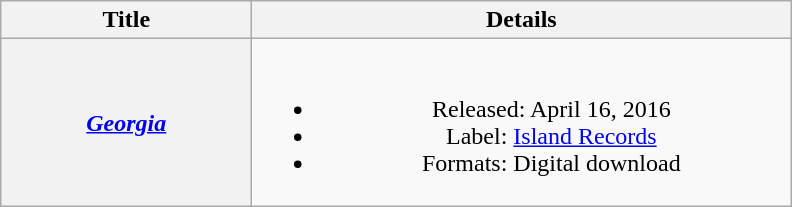<table class="wikitable plainrowheaders" style="text-align:center;">
<tr>
<th scope="col" style="width:10em;">Title</th>
<th scope="col" style="width:22em;">Details</th>
</tr>
<tr>
<th scope="row"><em><a href='#'>Georgia</a></em></th>
<td><br><ul><li>Released: April 16, 2016</li><li>Label: <a href='#'>Island Records</a></li><li>Formats: Digital download</li></ul></td>
</tr>
</table>
